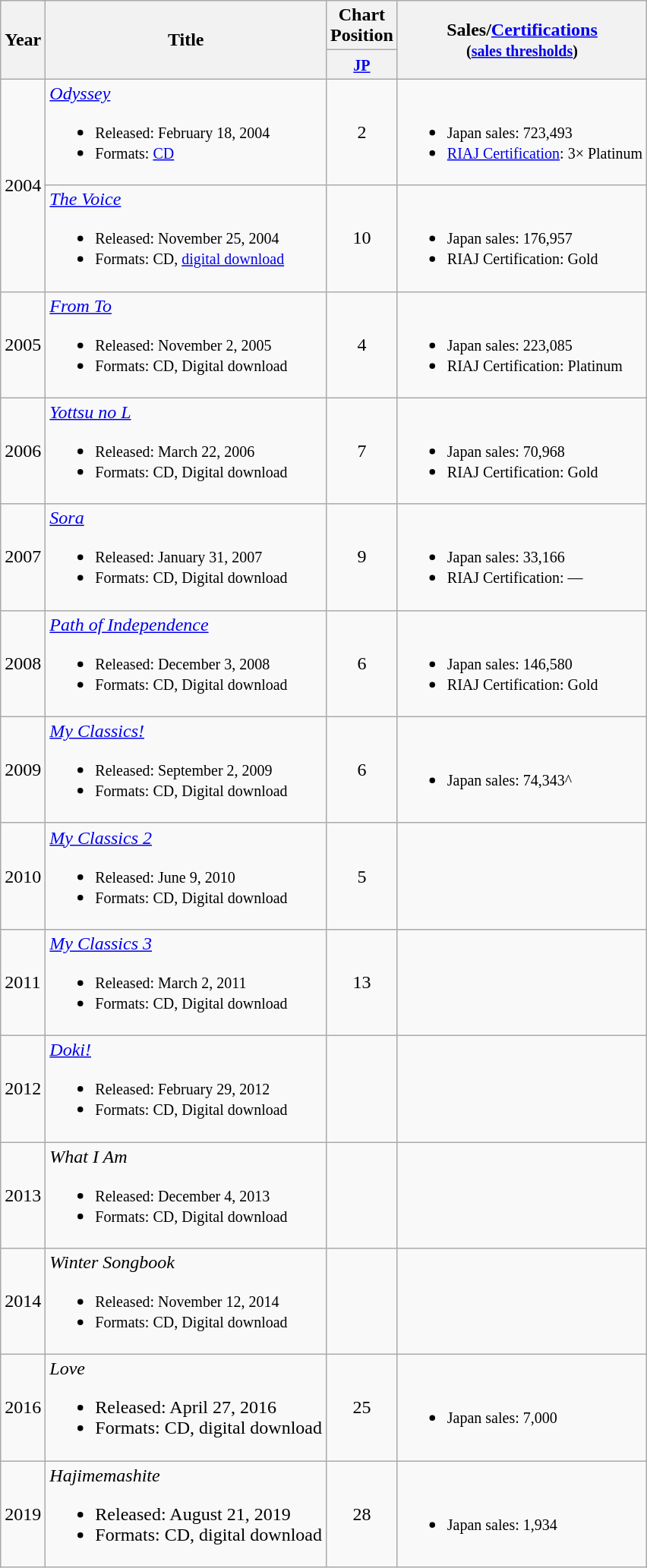<table class="wikitable">
<tr>
<th rowspan="2">Year</th>
<th rowspan="2">Title</th>
<th>Chart Position</th>
<th rowspan="2">Sales/<a href='#'>Certifications</a><br><small>(<a href='#'>sales thresholds</a>)</small></th>
</tr>
<tr>
<th width="30"><small><a href='#'>JP</a></small></th>
</tr>
<tr>
<td align="center" rowspan="2">2004</td>
<td><em><a href='#'>Odyssey</a></em><br><ul><li><small>Released: February 18, 2004</small></li><li><small>Formats: <a href='#'>CD</a></small></li></ul></td>
<td align="center">2</td>
<td align="left"><br><ul><li><small>Japan sales: 723,493</small></li><li><small><a href='#'>RIAJ Certification</a>: 3× Platinum</small></li></ul></td>
</tr>
<tr>
<td><em><a href='#'>The Voice</a></em><br><ul><li><small>Released: November 25, 2004</small></li><li><small>Formats: CD, <a href='#'>digital download</a></small></li></ul></td>
<td align="center">10</td>
<td align="left"><br><ul><li><small>Japan sales: 176,957</small></li><li><small>RIAJ Certification: Gold</small></li></ul></td>
</tr>
<tr>
<td>2005</td>
<td><em><a href='#'>From To</a></em><br><ul><li><small>Released: November 2, 2005</small></li><li><small>Formats: CD, Digital download</small></li></ul></td>
<td align="center">4</td>
<td align="left"><br><ul><li><small>Japan sales: 223,085</small></li><li><small>RIAJ Certification: Platinum</small></li></ul></td>
</tr>
<tr>
<td>2006</td>
<td><em><a href='#'>Yottsu no L</a></em><br><ul><li><small>Released: March 22, 2006</small></li><li><small>Formats: CD, Digital download</small></li></ul></td>
<td align="center">7</td>
<td align="left"><br><ul><li><small>Japan sales: 70,968</small></li><li><small>RIAJ Certification: Gold</small></li></ul></td>
</tr>
<tr>
<td>2007</td>
<td><em><a href='#'>Sora</a></em><br><ul><li><small>Released: January 31, 2007</small></li><li><small>Formats: CD, Digital download</small></li></ul></td>
<td align="center">9</td>
<td align="left"><br><ul><li><small>Japan sales: 33,166</small></li><li><small>RIAJ Certification: —</small></li></ul></td>
</tr>
<tr>
<td>2008</td>
<td><em><a href='#'>Path of Independence</a></em><br><ul><li><small>Released: December 3, 2008</small></li><li><small>Formats: CD, Digital download</small></li></ul></td>
<td align="center">6</td>
<td align="left"><br><ul><li><small>Japan sales: 146,580</small></li><li><small>RIAJ Certification: Gold</small></li></ul></td>
</tr>
<tr>
<td>2009</td>
<td><em><a href='#'>My Classics!</a></em><br><ul><li><small>Released: September 2, 2009</small></li><li><small>Formats: CD, Digital download</small></li></ul></td>
<td align="center">6</td>
<td align="left"><br><ul><li><small>Japan sales: 74,343^</small></li></ul></td>
</tr>
<tr>
<td>2010</td>
<td><em><a href='#'>My Classics 2</a></em><br><ul><li><small>Released: June 9, 2010</small></li><li><small>Formats: CD, Digital download</small></li></ul></td>
<td align="center">5</td>
<td align="left"></td>
</tr>
<tr>
<td>2011</td>
<td><em><a href='#'>My Classics 3</a></em><br><ul><li><small>Released: March 2, 2011</small></li><li><small>Formats: CD, Digital download</small></li></ul></td>
<td align="center">13</td>
<td align="left"></td>
</tr>
<tr>
<td>2012</td>
<td><em><a href='#'>Doki!</a></em><br><ul><li><small>Released: February 29, 2012</small></li><li><small>Formats: CD, Digital download</small></li></ul></td>
<td align="center"></td>
<td align="left"></td>
</tr>
<tr>
<td>2013</td>
<td><em>What I Am</em><br><ul><li><small>Released: December 4, 2013</small></li><li><small>Formats: CD, Digital download</small></li></ul></td>
<td align="center"></td>
<td align="left"></td>
</tr>
<tr>
<td>2014</td>
<td><em>Winter Songbook</em><br><ul><li><small>Released: November 12, 2014</small></li><li><small>Formats: CD, Digital download</small></li></ul></td>
<td align="center"></td>
<td align="left"></td>
</tr>
<tr>
<td>2016</td>
<td><em>Love</em><br><ul><li>Released: April 27, 2016</li><li>Formats: CD, digital download</li></ul></td>
<td align="center">25</td>
<td align="left"><br><ul><li><small>Japan sales: 7,000</small></li></ul></td>
</tr>
<tr>
<td>2019</td>
<td><em>Hajimemashite</em><br><ul><li>Released: August 21, 2019</li><li>Formats: CD, digital download</li></ul></td>
<td align="center">28</td>
<td align="left"><br><ul><li><small>Japan sales: 1,934</small></li></ul></td>
</tr>
</table>
